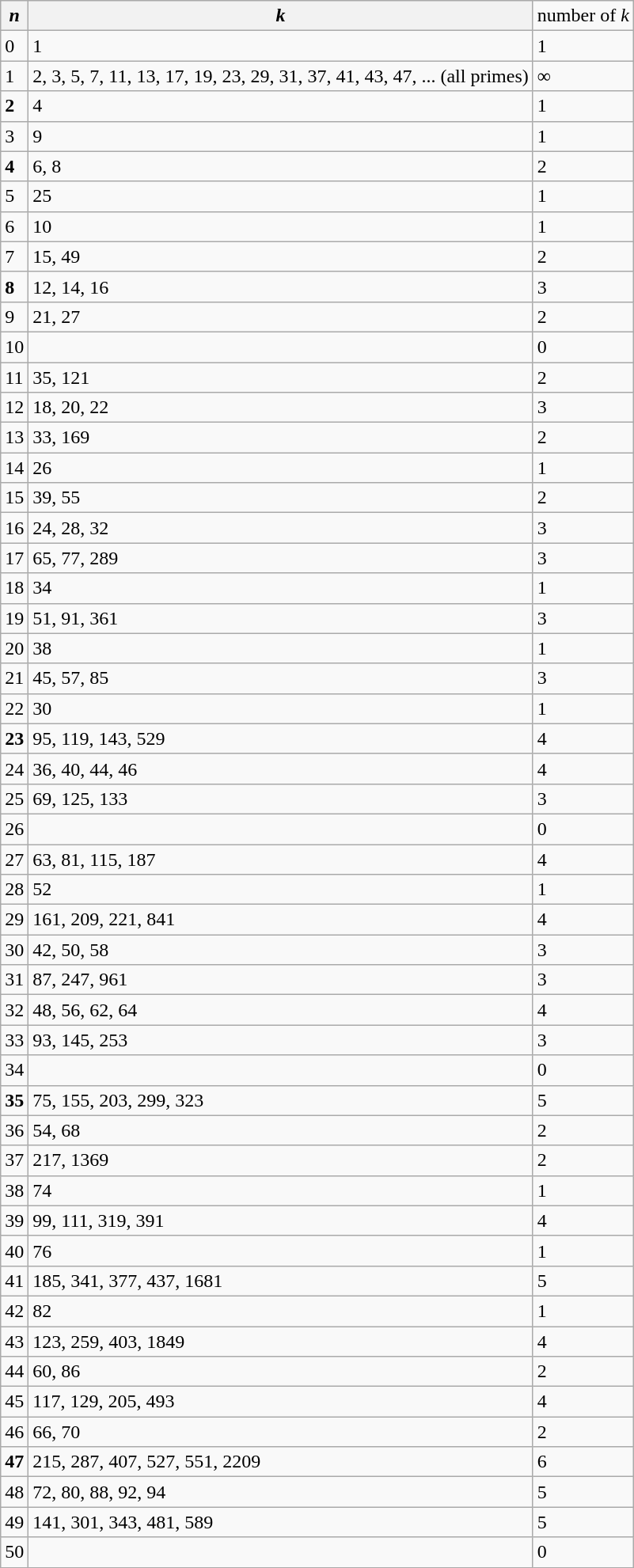<table class="wikitable">
<tr>
<th><em>n</em></th>
<th><em>k</em></th>
<td>number of <em>k</em> </td>
</tr>
<tr>
<td>0</td>
<td>1</td>
<td>1</td>
</tr>
<tr>
<td>1</td>
<td>2, 3, 5, 7, 11, 13, 17, 19, 23, 29, 31, 37, 41, 43, 47, ... (all primes)</td>
<td>∞</td>
</tr>
<tr>
<td><strong>2</strong></td>
<td>4</td>
<td>1</td>
</tr>
<tr>
<td>3</td>
<td>9</td>
<td>1</td>
</tr>
<tr>
<td><strong>4</strong></td>
<td>6, 8</td>
<td>2</td>
</tr>
<tr>
<td>5</td>
<td>25</td>
<td>1</td>
</tr>
<tr>
<td>6</td>
<td>10</td>
<td>1</td>
</tr>
<tr>
<td>7</td>
<td>15, 49</td>
<td>2</td>
</tr>
<tr>
<td><strong>8</strong></td>
<td>12, 14, 16</td>
<td>3</td>
</tr>
<tr>
<td>9</td>
<td>21, 27</td>
<td>2</td>
</tr>
<tr>
<td>10</td>
<td></td>
<td>0</td>
</tr>
<tr>
<td>11</td>
<td>35, 121</td>
<td>2</td>
</tr>
<tr>
<td>12</td>
<td>18, 20, 22</td>
<td>3</td>
</tr>
<tr>
<td>13</td>
<td>33, 169</td>
<td>2</td>
</tr>
<tr>
<td>14</td>
<td>26</td>
<td>1</td>
</tr>
<tr>
<td>15</td>
<td>39, 55</td>
<td>2</td>
</tr>
<tr>
<td>16</td>
<td>24, 28, 32</td>
<td>3</td>
</tr>
<tr>
<td>17</td>
<td>65, 77, 289</td>
<td>3</td>
</tr>
<tr>
<td>18</td>
<td>34</td>
<td>1</td>
</tr>
<tr>
<td>19</td>
<td>51, 91, 361</td>
<td>3</td>
</tr>
<tr>
<td>20</td>
<td>38</td>
<td>1</td>
</tr>
<tr>
<td>21</td>
<td>45, 57, 85</td>
<td>3</td>
</tr>
<tr>
<td>22</td>
<td>30</td>
<td>1</td>
</tr>
<tr>
<td><strong>23</strong></td>
<td>95, 119, 143, 529</td>
<td>4</td>
</tr>
<tr>
<td>24</td>
<td>36, 40, 44, 46</td>
<td>4</td>
</tr>
<tr>
<td>25</td>
<td>69, 125, 133</td>
<td>3</td>
</tr>
<tr>
<td>26</td>
<td></td>
<td>0</td>
</tr>
<tr>
<td>27</td>
<td>63, 81, 115, 187</td>
<td>4</td>
</tr>
<tr>
<td>28</td>
<td>52</td>
<td>1</td>
</tr>
<tr>
<td>29</td>
<td>161, 209, 221, 841</td>
<td>4</td>
</tr>
<tr>
<td>30</td>
<td>42, 50, 58</td>
<td>3</td>
</tr>
<tr>
<td>31</td>
<td>87, 247, 961</td>
<td>3</td>
</tr>
<tr>
<td>32</td>
<td>48, 56, 62, 64</td>
<td>4</td>
</tr>
<tr>
<td>33</td>
<td>93, 145, 253</td>
<td>3</td>
</tr>
<tr>
<td>34</td>
<td></td>
<td>0</td>
</tr>
<tr>
<td><strong>35</strong></td>
<td>75, 155, 203, 299, 323</td>
<td>5</td>
</tr>
<tr>
<td>36</td>
<td>54, 68</td>
<td>2</td>
</tr>
<tr>
<td>37</td>
<td>217, 1369</td>
<td>2</td>
</tr>
<tr>
<td>38</td>
<td>74</td>
<td>1</td>
</tr>
<tr>
<td>39</td>
<td>99, 111, 319, 391</td>
<td>4</td>
</tr>
<tr>
<td>40</td>
<td>76</td>
<td>1</td>
</tr>
<tr>
<td>41</td>
<td>185, 341, 377, 437, 1681</td>
<td>5</td>
</tr>
<tr>
<td>42</td>
<td>82</td>
<td>1</td>
</tr>
<tr>
<td>43</td>
<td>123, 259, 403, 1849</td>
<td>4</td>
</tr>
<tr>
<td>44</td>
<td>60, 86</td>
<td>2</td>
</tr>
<tr>
<td>45</td>
<td>117, 129, 205, 493</td>
<td>4</td>
</tr>
<tr>
<td>46</td>
<td>66, 70</td>
<td>2</td>
</tr>
<tr>
<td><strong>47</strong></td>
<td>215, 287, 407, 527, 551, 2209</td>
<td>6</td>
</tr>
<tr>
<td>48</td>
<td>72, 80, 88, 92, 94</td>
<td>5</td>
</tr>
<tr>
<td>49</td>
<td>141, 301, 343, 481, 589</td>
<td>5</td>
</tr>
<tr>
<td>50</td>
<td></td>
<td>0</td>
</tr>
</table>
